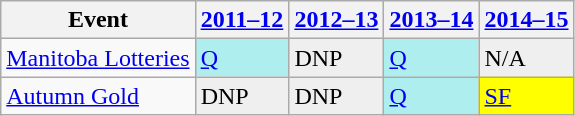<table class="wikitable">
<tr>
<th>Event</th>
<th><a href='#'>2011–12</a></th>
<th><a href='#'>2012–13</a></th>
<th><a href='#'>2013–14</a></th>
<th><a href='#'>2014–15</a></th>
</tr>
<tr>
<td><a href='#'>Manitoba Lotteries</a></td>
<td style="background:#afeeee;"><a href='#'>Q</a></td>
<td style="background:#EFEFEF;">DNP</td>
<td style="background:#afeeee;"><a href='#'>Q</a></td>
<td style="background:#EFEFEF;">N/A</td>
</tr>
<tr>
<td><a href='#'>Autumn Gold</a></td>
<td style="background:#EFEFEF;">DNP</td>
<td style="background:#EFEFEF;">DNP</td>
<td style="background:#afeeee;"><a href='#'>Q</a></td>
<td style="background:yellow;"><a href='#'>SF</a></td>
</tr>
</table>
